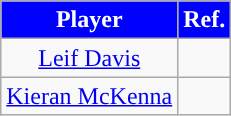<table class="wikitable" style="text-align:center">
<tr>
<th style="background:blue; color:white; width=0%">Player</th>
<th style="background:blue; color:white; width=0%">Ref.</th>
</tr>
<tr>
<td> <a href='#'>Leif Davis</a></td>
<td></td>
</tr>
<tr>
<td> <a href='#'>Kieran McKenna</a></td>
<td></td>
</tr>
</table>
